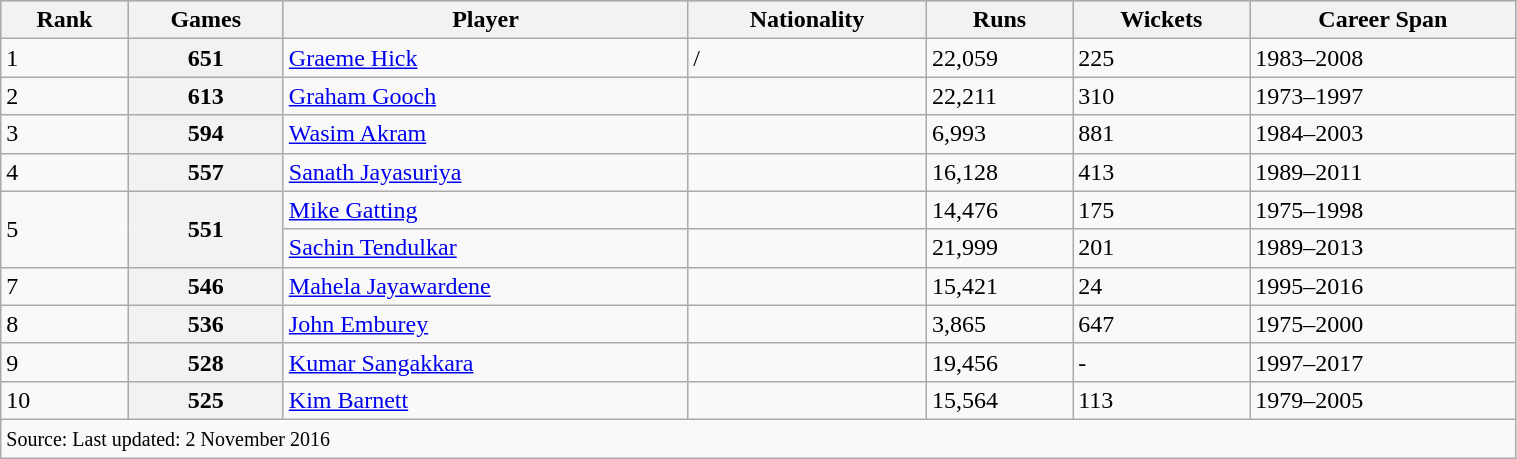<table class="wikitable" width=80%>
<tr bgcolor=#87cefa>
<th>Rank</th>
<th>Games</th>
<th>Player</th>
<th>Nationality</th>
<th>Runs</th>
<th>Wickets</th>
<th>Career Span</th>
</tr>
<tr>
<td>1</td>
<th>651</th>
<td><a href='#'>Graeme Hick</a></td>
<td> / </td>
<td>22,059</td>
<td>225</td>
<td>1983–2008</td>
</tr>
<tr>
<td>2</td>
<th>613</th>
<td><a href='#'>Graham Gooch</a></td>
<td></td>
<td>22,211</td>
<td>310</td>
<td>1973–1997</td>
</tr>
<tr>
<td>3</td>
<th>594</th>
<td><a href='#'>Wasim Akram</a></td>
<td></td>
<td>6,993</td>
<td>881</td>
<td>1984–2003</td>
</tr>
<tr>
<td>4</td>
<th>557</th>
<td><a href='#'>Sanath Jayasuriya</a></td>
<td></td>
<td>16,128</td>
<td>413</td>
<td>1989–2011</td>
</tr>
<tr>
<td rowspan=2>5</td>
<th rowspan=2>551</th>
<td><a href='#'>Mike Gatting</a></td>
<td></td>
<td>14,476</td>
<td>175</td>
<td>1975–1998</td>
</tr>
<tr>
<td><a href='#'>Sachin Tendulkar</a></td>
<td></td>
<td>21,999</td>
<td>201</td>
<td>1989–2013</td>
</tr>
<tr>
<td>7</td>
<th>546</th>
<td><a href='#'>Mahela Jayawardene</a></td>
<td></td>
<td>15,421</td>
<td>24</td>
<td>1995–2016</td>
</tr>
<tr>
<td>8</td>
<th>536</th>
<td><a href='#'>John Emburey</a></td>
<td></td>
<td>3,865</td>
<td>647</td>
<td>1975–2000</td>
</tr>
<tr>
<td>9</td>
<th>528</th>
<td><a href='#'>Kumar Sangakkara</a></td>
<td></td>
<td>19,456</td>
<td>-</td>
<td>1997–2017</td>
</tr>
<tr>
<td>10</td>
<th>525</th>
<td><a href='#'>Kim Barnett</a></td>
<td></td>
<td>15,564</td>
<td>113</td>
<td>1979–2005</td>
</tr>
<tr>
<td colspan="7"><small>Source:  Last updated: 2 November 2016</small></td>
</tr>
</table>
